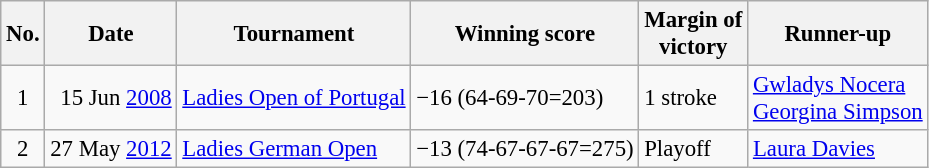<table class="wikitable" style="font-size:95%;">
<tr>
<th>No.</th>
<th>Date</th>
<th>Tournament</th>
<th>Winning score</th>
<th>Margin of<br>victory</th>
<th>Runner-up</th>
</tr>
<tr>
<td align=center>1</td>
<td align=right>15 Jun <a href='#'>2008</a></td>
<td><a href='#'>Ladies Open of Portugal</a></td>
<td>−16 (64-69-70=203)</td>
<td>1 stroke</td>
<td> <a href='#'>Gwladys Nocera</a><br> <a href='#'>Georgina Simpson</a></td>
</tr>
<tr>
<td align=center>2</td>
<td align=right>27 May <a href='#'>2012</a></td>
<td><a href='#'>Ladies German Open</a></td>
<td>−13 (74-67-67-67=275)</td>
<td>Playoff</td>
<td> <a href='#'>Laura Davies</a></td>
</tr>
</table>
